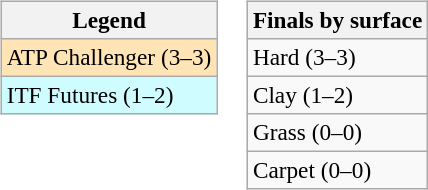<table>
<tr valign=top>
<td><br><table class=wikitable style=font-size:97%>
<tr>
<th>Legend</th>
</tr>
<tr bgcolor=moccasin>
<td>ATP Challenger (3–3)</td>
</tr>
<tr bgcolor=cffcff>
<td>ITF Futures (1–2)</td>
</tr>
</table>
</td>
<td><br><table class=wikitable style=font-size:97%>
<tr>
<th>Finals by surface</th>
</tr>
<tr>
<td>Hard (3–3)</td>
</tr>
<tr>
<td>Clay (1–2)</td>
</tr>
<tr>
<td>Grass (0–0)</td>
</tr>
<tr>
<td>Carpet (0–0)</td>
</tr>
</table>
</td>
</tr>
</table>
